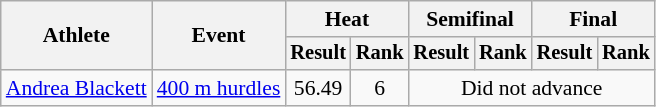<table class=wikitable style="font-size:90%">
<tr>
<th rowspan="2">Athlete</th>
<th rowspan="2">Event</th>
<th colspan="2">Heat</th>
<th colspan="2">Semifinal</th>
<th colspan="2">Final</th>
</tr>
<tr style="font-size:95%">
<th>Result</th>
<th>Rank</th>
<th>Result</th>
<th>Rank</th>
<th>Result</th>
<th>Rank</th>
</tr>
<tr align=center>
<td align=left><a href='#'>Andrea Blackett</a></td>
<td align=left><a href='#'>400 m hurdles</a></td>
<td>56.49</td>
<td>6</td>
<td colspan=4>Did not advance</td>
</tr>
</table>
